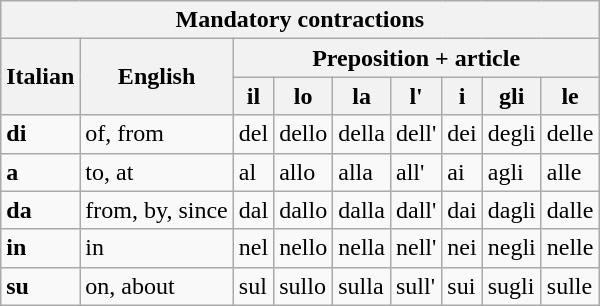<table class="wikitable" border="1">
<tr>
<th colspan="9">Mandatory contractions</th>
</tr>
<tr>
<th rowspan="2">Italian</th>
<th rowspan="2">English</th>
<th colspan="7">Preposition + article</th>
</tr>
<tr>
<th>il</th>
<th>lo</th>
<th>la</th>
<th>l'</th>
<th>i</th>
<th>gli</th>
<th>le</th>
</tr>
<tr>
<td><strong>di</strong></td>
<td>of, from</td>
<td>del</td>
<td>dello</td>
<td>della</td>
<td>dell'</td>
<td>dei</td>
<td>degli</td>
<td>delle</td>
</tr>
<tr>
<td><strong>a</strong></td>
<td>to, at</td>
<td>al</td>
<td>allo</td>
<td>alla</td>
<td>all'</td>
<td>ai</td>
<td>agli</td>
<td>alle</td>
</tr>
<tr>
<td><strong>da</strong></td>
<td>from, by, since</td>
<td>dal</td>
<td>dallo</td>
<td>dalla</td>
<td>dall'</td>
<td>dai</td>
<td>dagli</td>
<td>dalle</td>
</tr>
<tr>
<td><strong>in</strong></td>
<td>in</td>
<td>nel</td>
<td>nello</td>
<td>nella</td>
<td>nell'</td>
<td>nei</td>
<td>negli</td>
<td>nelle</td>
</tr>
<tr>
<td><strong>su</strong></td>
<td>on, about</td>
<td>sul</td>
<td>sullo</td>
<td>sulla</td>
<td>sull'</td>
<td>sui</td>
<td>sugli</td>
<td>sulle</td>
</tr>
</table>
